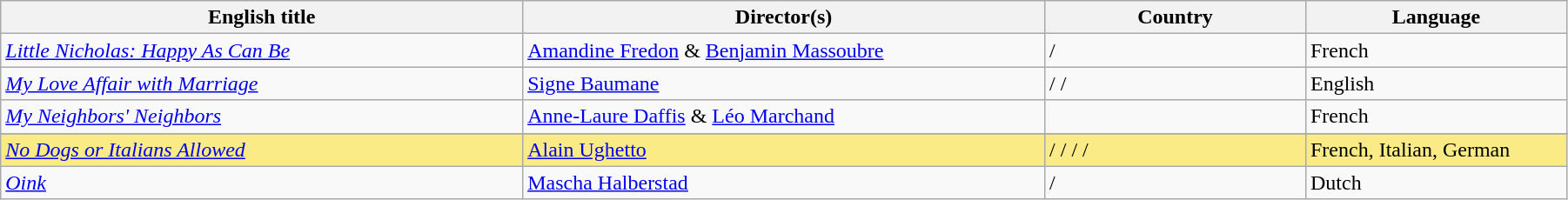<table class="sortable wikitable" width="95%" cellpadding="5">
<tr>
<th width="20%">English title</th>
<th width="20%">Director(s)</th>
<th width="10%">Country</th>
<th width="10%">Language</th>
</tr>
<tr>
<td><em><a href='#'>Little Nicholas: Happy As Can Be</a></em></td>
<td><a href='#'>Amandine Fredon</a> & <a href='#'>Benjamin Massoubre</a></td>
<td> / </td>
<td>French</td>
</tr>
<tr>
<td><em><a href='#'>My Love Affair with Marriage</a></em></td>
<td><a href='#'>Signe Baumane</a></td>
<td> /  / </td>
<td>English</td>
</tr>
<tr>
<td><em><a href='#'>My Neighbors' Neighbors</a></em></td>
<td><a href='#'>Anne-Laure Daffis</a> & <a href='#'>Léo Marchand</a></td>
<td></td>
<td>French</td>
</tr>
<tr>
</tr>
<tr style="background:#FAEB86">
<td><em><a href='#'>No Dogs or Italians Allowed</a></em></td>
<td><a href='#'>Alain Ughetto</a></td>
<td> /  /  /  / </td>
<td>French, Italian, German</td>
</tr>
<tr>
<td><em><a href='#'>Oink</a></em></td>
<td><a href='#'>Mascha Halberstad</a></td>
<td> / </td>
<td>Dutch</td>
</tr>
</table>
